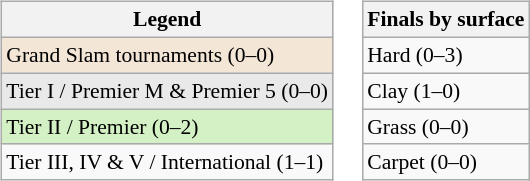<table>
<tr valign=top>
<td><br><table class=wikitable style="font-size:90%">
<tr>
<th>Legend</th>
</tr>
<tr>
<td bgcolor=f3e6d7>Grand Slam tournaments (0–0)</td>
</tr>
<tr style="background:#e9e9e9;">
<td>Tier I / Premier M & Premier 5 (0–0)</td>
</tr>
<tr style="background:#d4f1c5;">
<td>Tier II / Premier (0–2)</td>
</tr>
<tr>
<td>Tier III, IV & V / International (1–1)</td>
</tr>
</table>
</td>
<td><br><table class=wikitable style="font-size:90%">
<tr>
<th>Finals by surface</th>
</tr>
<tr>
<td>Hard (0–3)</td>
</tr>
<tr>
<td>Clay (1–0)</td>
</tr>
<tr>
<td>Grass (0–0)</td>
</tr>
<tr>
<td>Carpet (0–0)</td>
</tr>
</table>
</td>
</tr>
</table>
